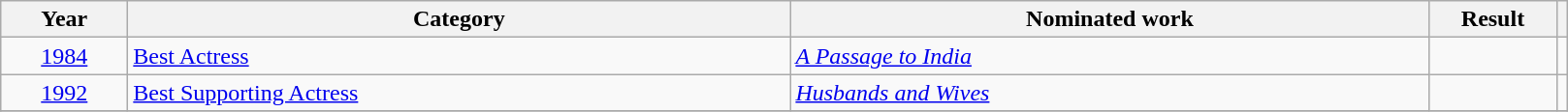<table class=wikitable>
<tr>
<th scope="col" style="width:5em;">Year</th>
<th scope="col" style="width:28em;">Category</th>
<th scope="col" style="width:27em;">Nominated work</th>
<th scope="col" style="width:5em;">Result</th>
<th></th>
</tr>
<tr>
<td style="text-align:center;"><a href='#'>1984</a></td>
<td><a href='#'>Best Actress</a></td>
<td><em><a href='#'>A Passage to India</a></em></td>
<td></td>
<td style="text-align:center;"></td>
</tr>
<tr>
<td style="text-align:center;"><a href='#'>1992</a></td>
<td><a href='#'>Best Supporting Actress</a></td>
<td><em><a href='#'>Husbands and Wives</a></em></td>
<td></td>
<td style="text-align:center;"></td>
</tr>
<tr>
</tr>
</table>
